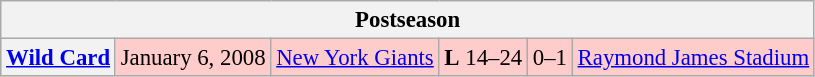<table class="wikitable" style="font-size: 95%">
<tr>
<th colspan=7>Postseason</th>
</tr>
<tr style="background:#fcc;">
<th style="text-align:center;"><a href='#'>Wild Card</a></th>
<td style="text-align:center;">January 6, 2008</td>
<td><a href='#'>New York Giants</a></td>
<td style="text-align:center;"><strong>L</strong> 14–24</td>
<td style="text-align:center;">0–1</td>
<td style="text-align:center;"><a href='#'>Raymond James Stadium</a></td>
</tr>
</table>
